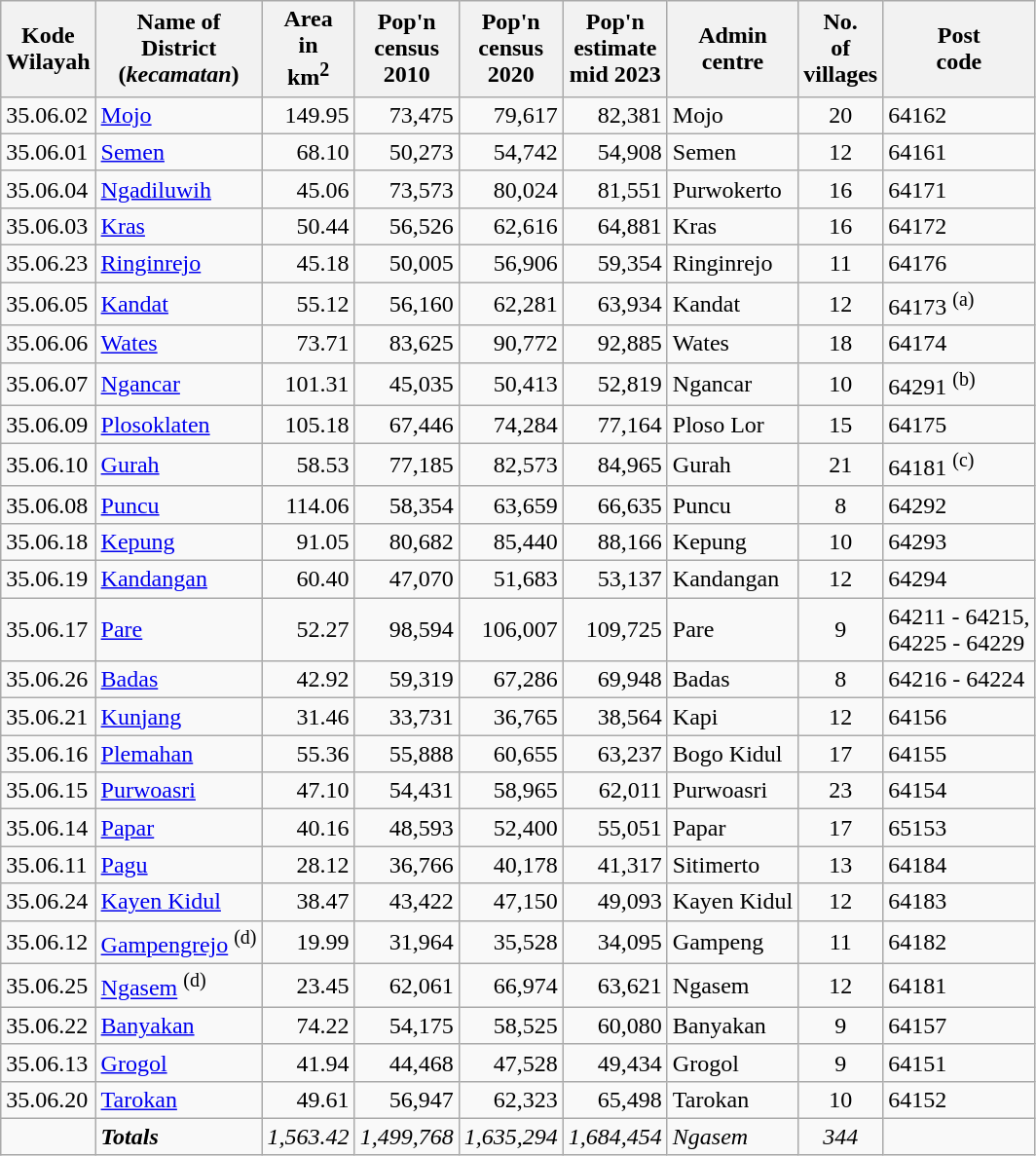<table class="sortable wikitable">
<tr>
<th>Kode <br>Wilayah</th>
<th>Name of<br>District<br>(<em>kecamatan</em>)</th>
<th>Area <br> in<br> km<sup>2</sup></th>
<th>Pop'n<br>census<br>2010</th>
<th>Pop'n<br>census<br>2020</th>
<th>Pop'n<br>estimate<br>mid 2023</th>
<th>Admin<br>centre</th>
<th>No.<br>of<br>villages</th>
<th>Post<br>code</th>
</tr>
<tr>
<td>35.06.02</td>
<td><a href='#'>Mojo</a></td>
<td align="right">149.95</td>
<td align="right">73,475</td>
<td align="right">79,617</td>
<td align="right">82,381</td>
<td>Mojo</td>
<td align="center">20</td>
<td>64162</td>
</tr>
<tr>
<td>35.06.01</td>
<td><a href='#'>Semen</a></td>
<td align="right">68.10</td>
<td align="right">50,273</td>
<td align="right">54,742</td>
<td align="right">54,908</td>
<td>Semen</td>
<td align="center">12</td>
<td>64161</td>
</tr>
<tr>
<td>35.06.04</td>
<td><a href='#'>Ngadiluwih</a></td>
<td align="right">45.06</td>
<td align="right">73,573</td>
<td align="right">80,024</td>
<td align="right">81,551</td>
<td>Purwokerto</td>
<td align="center">16</td>
<td>64171</td>
</tr>
<tr>
<td>35.06.03</td>
<td><a href='#'>Kras</a></td>
<td align="right">50.44</td>
<td align="right">56,526</td>
<td align="right">62,616</td>
<td align="right">64,881</td>
<td>Kras</td>
<td align="center">16</td>
<td>64172</td>
</tr>
<tr>
<td>35.06.23</td>
<td><a href='#'>Ringinrejo</a></td>
<td align="right">45.18</td>
<td align="right">50,005</td>
<td align="right">56,906</td>
<td align="right">59,354</td>
<td>Ringinrejo</td>
<td align="center">11</td>
<td>64176</td>
</tr>
<tr>
<td>35.06.05</td>
<td><a href='#'>Kandat</a></td>
<td align="right">55.12</td>
<td align="right">56,160</td>
<td align="right">62,281</td>
<td align="right">63,934</td>
<td>Kandat</td>
<td align="center">12</td>
<td>64173 <sup>(a)</sup></td>
</tr>
<tr>
<td>35.06.06</td>
<td><a href='#'>Wates</a></td>
<td align="right">73.71</td>
<td align="right">83,625</td>
<td align="right">90,772</td>
<td align="right">92,885</td>
<td>Wates</td>
<td align="center">18</td>
<td>64174</td>
</tr>
<tr>
<td>35.06.07</td>
<td><a href='#'>Ngancar</a></td>
<td align="right">101.31</td>
<td align="right">45,035</td>
<td align="right">50,413</td>
<td align="right">52,819</td>
<td>Ngancar</td>
<td align="center">10</td>
<td>64291 <sup>(b)</sup></td>
</tr>
<tr>
<td>35.06.09</td>
<td><a href='#'>Plosoklaten</a></td>
<td align="right">105.18</td>
<td align="right">67,446</td>
<td align="right">74,284</td>
<td align="right">77,164</td>
<td>Ploso Lor</td>
<td align="center">15</td>
<td>64175</td>
</tr>
<tr>
<td>35.06.10</td>
<td><a href='#'>Gurah</a></td>
<td align="right">58.53</td>
<td align="right">77,185</td>
<td align="right">82,573</td>
<td align="right">84,965</td>
<td>Gurah</td>
<td align="center">21</td>
<td>64181 <sup>(c)</sup></td>
</tr>
<tr>
<td>35.06.08</td>
<td><a href='#'>Puncu</a></td>
<td align="right">114.06</td>
<td align="right">58,354</td>
<td align="right">63,659</td>
<td align="right">66,635</td>
<td>Puncu</td>
<td align="center">8</td>
<td>64292</td>
</tr>
<tr>
<td>35.06.18</td>
<td><a href='#'>Kepung</a></td>
<td align="right">91.05</td>
<td align="right">80,682</td>
<td align="right">85,440</td>
<td align="right">88,166</td>
<td>Kepung</td>
<td align="center">10</td>
<td>64293</td>
</tr>
<tr>
<td>35.06.19</td>
<td><a href='#'>Kandangan</a></td>
<td align="right">60.40</td>
<td align="right">47,070</td>
<td align="right">51,683</td>
<td align="right">53,137</td>
<td>Kandangan</td>
<td align="center">12</td>
<td>64294</td>
</tr>
<tr>
<td>35.06.17</td>
<td><a href='#'>Pare</a></td>
<td align="right">52.27</td>
<td align="right">98,594</td>
<td align="right">106,007</td>
<td align="right">109,725</td>
<td>Pare</td>
<td align="center">9</td>
<td>64211 - 64215,<br>64225 - 64229</td>
</tr>
<tr>
<td>35.06.26</td>
<td><a href='#'>Badas</a></td>
<td align="right">42.92</td>
<td align="right">59,319</td>
<td align="right">67,286</td>
<td align="right">69,948</td>
<td>Badas</td>
<td align="center">8</td>
<td>64216 - 64224</td>
</tr>
<tr>
<td>35.06.21</td>
<td><a href='#'>Kunjang</a></td>
<td align="right">31.46</td>
<td align="right">33,731</td>
<td align="right">36,765</td>
<td align="right">38,564</td>
<td>Kapi</td>
<td align="center">12</td>
<td>64156</td>
</tr>
<tr>
<td>35.06.16</td>
<td><a href='#'>Plemahan</a></td>
<td align="right">55.36</td>
<td align="right">55,888</td>
<td align="right">60,655</td>
<td align="right">63,237</td>
<td>Bogo Kidul</td>
<td align="center">17</td>
<td>64155</td>
</tr>
<tr>
<td>35.06.15</td>
<td><a href='#'>Purwoasri</a></td>
<td align="right">47.10</td>
<td align="right">54,431</td>
<td align="right">58,965</td>
<td align="right">62,011</td>
<td>Purwoasri</td>
<td align="center">23</td>
<td>64154</td>
</tr>
<tr>
<td>35.06.14</td>
<td><a href='#'>Papar</a></td>
<td align="right">40.16</td>
<td align="right">48,593</td>
<td align="right">52,400</td>
<td align="right">55,051</td>
<td>Papar</td>
<td align="center">17</td>
<td>65153</td>
</tr>
<tr>
<td>35.06.11</td>
<td><a href='#'>Pagu</a></td>
<td align="right">28.12</td>
<td align="right">36,766</td>
<td align="right">40,178</td>
<td align="right">41,317</td>
<td>Sitimerto</td>
<td align="center">13</td>
<td>64184</td>
</tr>
<tr>
<td>35.06.24</td>
<td><a href='#'>Kayen Kidul</a></td>
<td align="right">38.47</td>
<td align="right">43,422</td>
<td align="right">47,150</td>
<td align="right">49,093</td>
<td>Kayen Kidul</td>
<td align="center">12</td>
<td>64183</td>
</tr>
<tr>
<td>35.06.12</td>
<td><a href='#'>Gampengrejo</a> <sup>(d)</sup></td>
<td align="right">19.99</td>
<td align="right">31,964</td>
<td align="right">35,528</td>
<td align="right">34,095</td>
<td>Gampeng</td>
<td align="center">11</td>
<td>64182</td>
</tr>
<tr>
<td>35.06.25</td>
<td><a href='#'>Ngasem</a> <sup>(d)</sup></td>
<td align="right">23.45</td>
<td align="right">62,061</td>
<td align="right">66,974</td>
<td align="right">63,621</td>
<td>Ngasem</td>
<td align="center">12</td>
<td>64181</td>
</tr>
<tr>
<td>35.06.22</td>
<td><a href='#'>Banyakan</a></td>
<td align="right">74.22</td>
<td align="right">54,175</td>
<td align="right">58,525</td>
<td align="right">60,080</td>
<td>Banyakan</td>
<td align="center">9</td>
<td>64157</td>
</tr>
<tr>
<td>35.06.13</td>
<td><a href='#'>Grogol</a></td>
<td align="right">41.94</td>
<td align="right">44,468</td>
<td align="right">47,528</td>
<td align="right">49,434</td>
<td>Grogol</td>
<td align="center">9</td>
<td>64151</td>
</tr>
<tr>
<td>35.06.20</td>
<td><a href='#'>Tarokan</a></td>
<td align="right">49.61</td>
<td align="right">56,947</td>
<td align="right">62,323</td>
<td align="right">65,498</td>
<td>Tarokan</td>
<td align="center">10</td>
<td>64152</td>
</tr>
<tr>
<td></td>
<td><strong><em>Totals</em></strong></td>
<td align="right"><em>1,563.42</em></td>
<td align="right"><em>1,499,768</em></td>
<td align="right"><em>1,635,294</em></td>
<td align="right"><em>1,684,454</em></td>
<td><em>Ngasem</em></td>
<td align="center"><em>344</em></td>
<td></td>
</tr>
</table>
